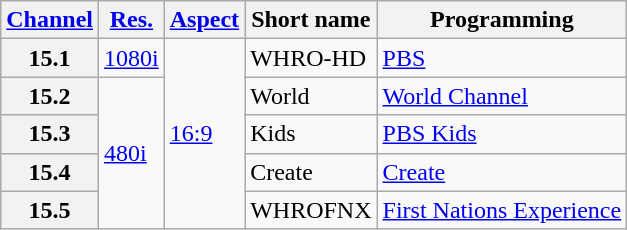<table class="wikitable">
<tr>
<th><a href='#'>Channel</a></th>
<th><a href='#'>Res.</a></th>
<th><a href='#'>Aspect</a></th>
<th>Short name</th>
<th>Programming</th>
</tr>
<tr>
<th scope = "row">15.1</th>
<td><a href='#'>1080i</a></td>
<td rowspan=5><a href='#'>16:9</a></td>
<td>WHRO-HD</td>
<td><a href='#'>PBS</a></td>
</tr>
<tr>
<th scope = "row">15.2</th>
<td rowspan=4><a href='#'>480i</a></td>
<td>World</td>
<td><a href='#'>World Channel</a></td>
</tr>
<tr>
<th scope = "row">15.3</th>
<td>Kids</td>
<td><a href='#'>PBS Kids</a></td>
</tr>
<tr>
<th scope = "row">15.4</th>
<td>Create</td>
<td><a href='#'>Create</a></td>
</tr>
<tr>
<th scope = "row">15.5</th>
<td>WHROFNX</td>
<td><a href='#'>First Nations Experience</a></td>
</tr>
</table>
